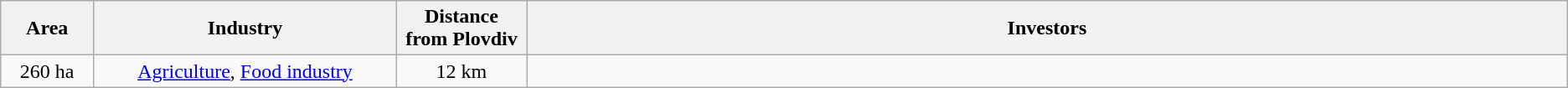<table class="wikitable" style="text-align:center">
<tr>
<th width="70">Area</th>
<th width="250">Industry</th>
<th width="100">Distance from Plovdiv</th>
<th width="900">Investors</th>
</tr>
<tr>
<td>260 ha</td>
<td><a href='#'>Agriculture</a>, <a href='#'>Food industry</a></td>
<td>12 km</td>
<td style="text-align: left;"></td>
</tr>
</table>
